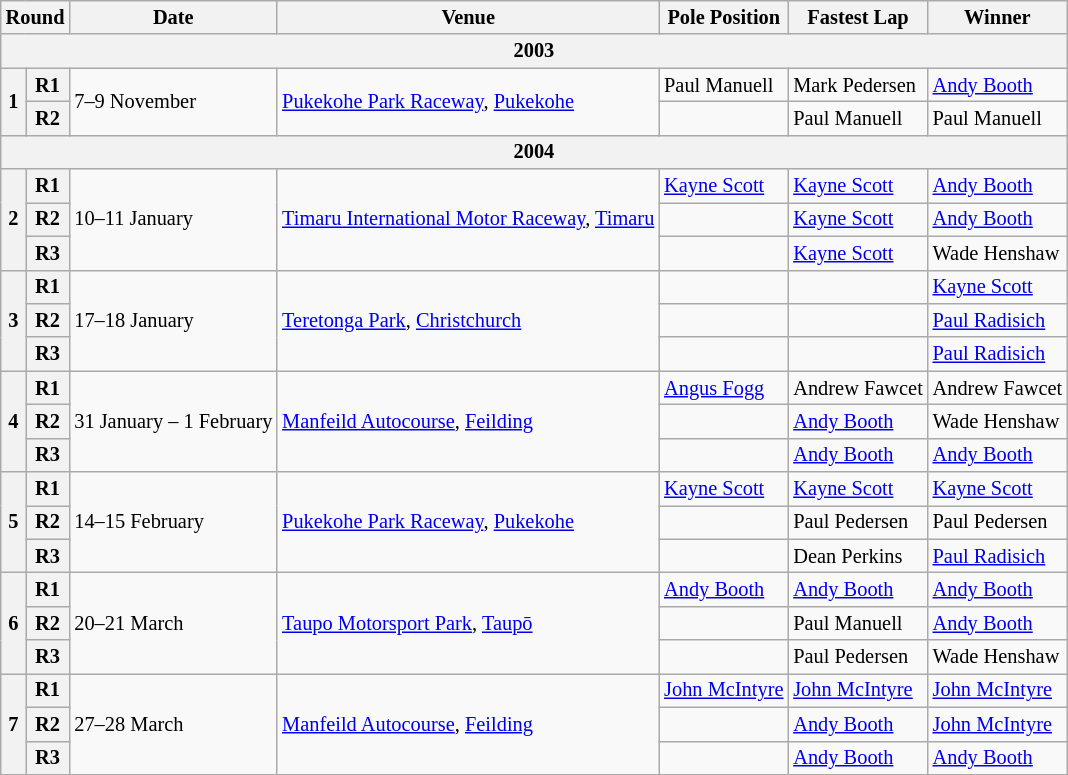<table class="wikitable" style="font-size: 85%">
<tr>
<th colspan=2>Round</th>
<th>Date</th>
<th>Venue</th>
<th>Pole Position</th>
<th>Fastest Lap</th>
<th>Winner</th>
</tr>
<tr>
<th colspan=7>2003</th>
</tr>
<tr>
<th rowspan=2>1</th>
<th>R1</th>
<td rowspan=2>7–9 November</td>
<td rowspan=2><a href='#'>Pukekohe Park Raceway</a>, <a href='#'>Pukekohe</a></td>
<td> Paul Manuell</td>
<td> Mark Pedersen</td>
<td> <a href='#'>Andy Booth</a></td>
</tr>
<tr>
<th>R2</th>
<td></td>
<td> Paul Manuell</td>
<td> Paul Manuell</td>
</tr>
<tr>
<th colspan=7>2004</th>
</tr>
<tr>
<th rowspan=3>2</th>
<th>R1</th>
<td rowspan=3>10–11 January</td>
<td rowspan=3><a href='#'>Timaru International Motor Raceway</a>, <a href='#'>Timaru</a></td>
<td> <a href='#'>Kayne Scott</a></td>
<td> <a href='#'>Kayne Scott</a></td>
<td> <a href='#'>Andy Booth</a></td>
</tr>
<tr>
<th>R2</th>
<td></td>
<td> <a href='#'>Kayne Scott</a></td>
<td> <a href='#'>Andy Booth</a></td>
</tr>
<tr>
<th>R3</th>
<td></td>
<td> <a href='#'>Kayne Scott</a></td>
<td> Wade Henshaw</td>
</tr>
<tr>
<th rowspan=3>3</th>
<th>R1</th>
<td rowspan=3>17–18 January</td>
<td rowspan=3><a href='#'>Teretonga Park</a>, <a href='#'>Christchurch</a></td>
<td></td>
<td></td>
<td> <a href='#'>Kayne Scott</a></td>
</tr>
<tr>
<th>R2</th>
<td></td>
<td></td>
<td> <a href='#'>Paul Radisich</a></td>
</tr>
<tr>
<th>R3</th>
<td></td>
<td></td>
<td> <a href='#'>Paul Radisich</a></td>
</tr>
<tr>
<th rowspan=3>4</th>
<th>R1</th>
<td rowspan=3>31 January – 1 February</td>
<td rowspan=3><a href='#'>Manfeild Autocourse</a>, <a href='#'>Feilding</a></td>
<td> <a href='#'>Angus Fogg</a></td>
<td> Andrew Fawcet</td>
<td> Andrew Fawcet</td>
</tr>
<tr>
<th>R2</th>
<td></td>
<td> <a href='#'>Andy Booth</a></td>
<td> Wade Henshaw</td>
</tr>
<tr>
<th>R3</th>
<td></td>
<td> <a href='#'>Andy Booth</a></td>
<td> <a href='#'>Andy Booth</a></td>
</tr>
<tr>
<th rowspan=3>5</th>
<th>R1</th>
<td rowspan=3>14–15 February</td>
<td rowspan=3><a href='#'>Pukekohe Park Raceway</a>, <a href='#'>Pukekohe</a></td>
<td> <a href='#'>Kayne Scott</a></td>
<td> <a href='#'>Kayne Scott</a></td>
<td> <a href='#'>Kayne Scott</a></td>
</tr>
<tr>
<th>R2</th>
<td></td>
<td> Paul Pedersen</td>
<td> Paul Pedersen</td>
</tr>
<tr>
<th>R3</th>
<td></td>
<td> Dean Perkins</td>
<td> <a href='#'>Paul Radisich</a></td>
</tr>
<tr>
<th rowspan=3>6</th>
<th>R1</th>
<td rowspan=3>20–21 March</td>
<td rowspan=3><a href='#'>Taupo Motorsport Park</a>, <a href='#'>Taupō</a></td>
<td> <a href='#'>Andy Booth</a></td>
<td> <a href='#'>Andy Booth</a></td>
<td> <a href='#'>Andy Booth</a></td>
</tr>
<tr>
<th>R2</th>
<td></td>
<td> Paul Manuell</td>
<td> <a href='#'>Andy Booth</a></td>
</tr>
<tr>
<th>R3</th>
<td></td>
<td> Paul Pedersen</td>
<td> Wade Henshaw</td>
</tr>
<tr>
<th rowspan=3>7</th>
<th>R1</th>
<td rowspan=3>27–28 March</td>
<td rowspan=3><a href='#'>Manfeild Autocourse</a>, <a href='#'>Feilding</a></td>
<td> <a href='#'>John McIntyre</a></td>
<td> <a href='#'>John McIntyre</a></td>
<td> <a href='#'>John McIntyre</a></td>
</tr>
<tr>
<th>R2</th>
<td></td>
<td> <a href='#'>Andy Booth</a></td>
<td> <a href='#'>John McIntyre</a></td>
</tr>
<tr>
<th>R3</th>
<td></td>
<td> <a href='#'>Andy Booth</a></td>
<td> <a href='#'>Andy Booth</a></td>
</tr>
<tr>
</tr>
</table>
